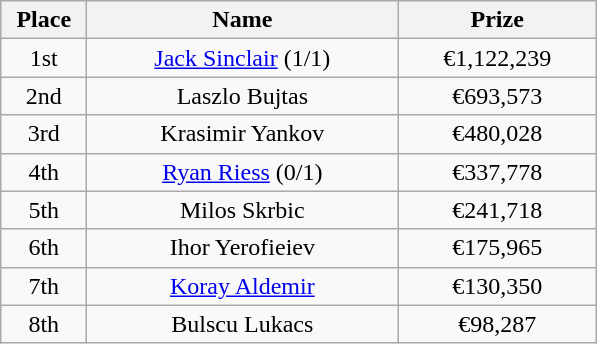<table class="wikitable">
<tr>
<th width="50">Place</th>
<th width="200">Name</th>
<th width="125">Prize</th>
</tr>
<tr>
<td align="center">1st</td>
<td align="center"><a href='#'>Jack Sinclair</a> (1/1)</td>
<td align="center">€1,122,239</td>
</tr>
<tr>
<td align="center">2nd</td>
<td align="center">Laszlo Bujtas</td>
<td align="center">€693,573</td>
</tr>
<tr>
<td align="center">3rd</td>
<td align="center">Krasimir Yankov</td>
<td align="center">€480,028</td>
</tr>
<tr>
<td align="center">4th</td>
<td align="center"><a href='#'>Ryan Riess</a> (0/1)</td>
<td align="center">€337,778</td>
</tr>
<tr>
<td align="center">5th</td>
<td align="center">Milos Skrbic</td>
<td align="center">€241,718</td>
</tr>
<tr>
<td align="center">6th</td>
<td align="center">Ihor Yerofieiev</td>
<td align="center">€175,965</td>
</tr>
<tr>
<td align="center">7th</td>
<td align="center"><a href='#'>Koray Aldemir</a></td>
<td align="center">€130,350</td>
</tr>
<tr>
<td align="center">8th</td>
<td align="center">Bulscu Lukacs</td>
<td align="center">€98,287</td>
</tr>
</table>
